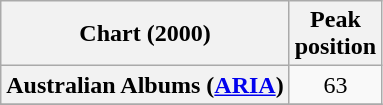<table class="wikitable sortable plainrowheaders">
<tr>
<th>Chart (2000)</th>
<th>Peak<br>position</th>
</tr>
<tr>
<th scope="row">Australian Albums (<a href='#'>ARIA</a>)</th>
<td align="center">63</td>
</tr>
<tr>
</tr>
</table>
